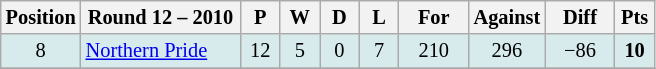<table class="wikitable" style="text-align:center; font-size:85%;">
<tr>
<th width=40 abbr="Position">Position</th>
<th width=100>Round 12 – 2010</th>
<th width=20 abbr="Played">P</th>
<th width=20 abbr="Won">W</th>
<th width=20 abbr="Drawn">D</th>
<th width=20 abbr="Lost">L</th>
<th width=40 abbr="Points for">For</th>
<th width=40 abbr="Points against">Against</th>
<th width=40 abbr="Points difference">Diff</th>
<th width=20 abbr="Points">Pts</th>
</tr>
<tr style="background: #d7ebed;">
<td>8</td>
<td style="text-align:left;"> <a href='#'>Northern Pride</a></td>
<td>12</td>
<td>5</td>
<td>0</td>
<td>7</td>
<td>210</td>
<td>296</td>
<td>−86</td>
<td><strong>10</strong></td>
</tr>
<tr>
</tr>
</table>
